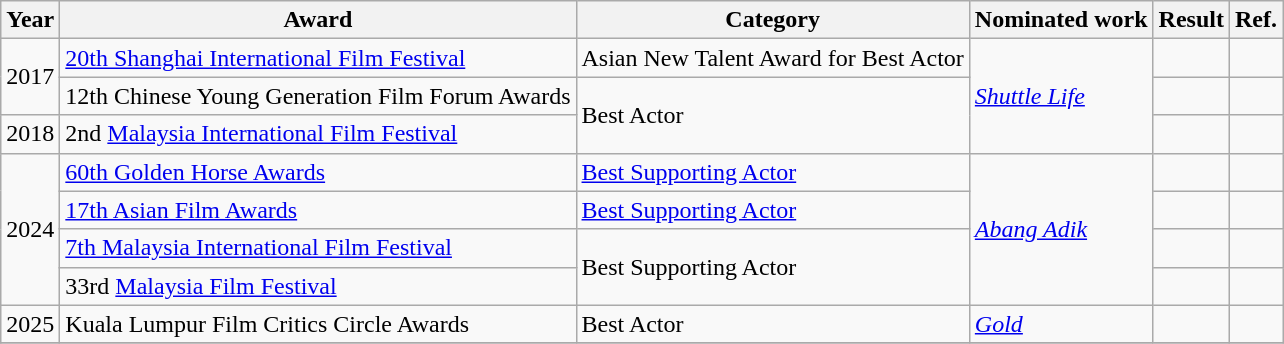<table class="wikitable">
<tr>
<th>Year</th>
<th>Award</th>
<th>Category</th>
<th>Nominated work</th>
<th>Result</th>
<th class="unsortable">Ref.</th>
</tr>
<tr>
<td rowspan=2>2017</td>
<td><a href='#'>20th Shanghai International Film Festival</a></td>
<td>Asian New Talent Award for Best Actor</td>
<td rowspan=3><em><a href='#'>Shuttle Life</a></em></td>
<td></td>
<td></td>
</tr>
<tr>
<td>12th Chinese Young Generation Film Forum Awards</td>
<td rowspan=2>Best Actor</td>
<td></td>
<td></td>
</tr>
<tr>
<td>2018</td>
<td>2nd <a href='#'>Malaysia International Film Festival</a></td>
<td></td>
<td></td>
</tr>
<tr>
<td rowspan=4>2024</td>
<td><a href='#'>60th Golden Horse Awards</a></td>
<td><a href='#'>Best Supporting Actor</a></td>
<td rowspan=4><em><a href='#'>Abang Adik</a></em></td>
<td></td>
<td></td>
</tr>
<tr>
<td><a href='#'>17th Asian Film Awards</a></td>
<td><a href='#'>Best Supporting Actor</a></td>
<td></td>
<td></td>
</tr>
<tr>
<td><a href='#'>7th Malaysia International Film Festival</a></td>
<td rowspan=2>Best Supporting Actor</td>
<td></td>
<td></td>
</tr>
<tr>
<td>33rd <a href='#'>Malaysia Film Festival</a></td>
<td></td>
<td></td>
</tr>
<tr>
<td rowspan=1>2025</td>
<td>Kuala Lumpur Film Critics Circle Awards</td>
<td>Best Actor</td>
<td rowspan=1><em><a href='#'>Gold</a></em></td>
<td></td>
<td></td>
</tr>
<tr>
</tr>
</table>
